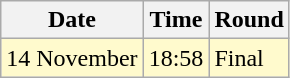<table class="wikitable">
<tr>
<th>Date</th>
<th>Time</th>
<th>Round</th>
</tr>
<tr style=background:lemonchiffon>
<td>14 November</td>
<td>18:58</td>
<td>Final</td>
</tr>
</table>
